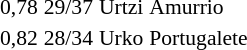<table style="font-size: 90%; border-collapse:collapse" border=0 cellspacing=0 cellpadding=2>
<tr bgcolor=#DCDCDC>
</tr>
<tr>
<td>0,78</td>
<td>29/37</td>
<td>Urtzi</td>
<td>Amurrio</td>
</tr>
<tr>
<td>0,82</td>
<td>28/34</td>
<td>Urko</td>
<td>Portugalete</td>
</tr>
</table>
